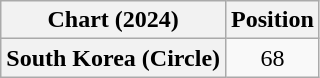<table class="wikitable plainrowheaders" style="text-align:center">
<tr>
<th scope="col">Chart (2024)</th>
<th scope="col">Position</th>
</tr>
<tr>
<th scope="row">South Korea (Circle)</th>
<td>68</td>
</tr>
</table>
